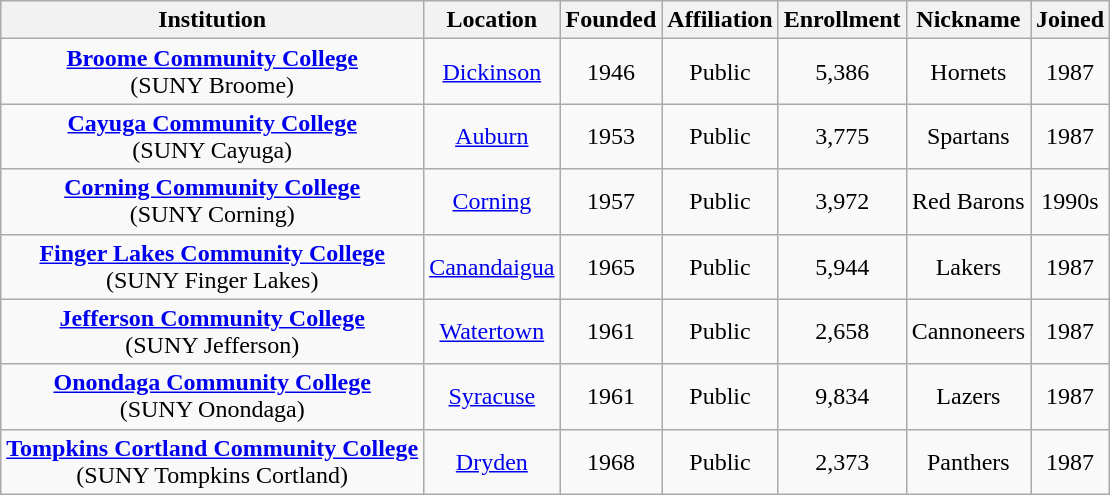<table class="wikitable sortable" style="text-align:center">
<tr>
<th>Institution</th>
<th>Location</th>
<th>Founded</th>
<th>Affiliation</th>
<th>Enrollment</th>
<th>Nickname</th>
<th>Joined</th>
</tr>
<tr>
<td><strong><a href='#'>Broome Community College</a></strong><br>(SUNY Broome)</td>
<td><a href='#'>Dickinson</a></td>
<td>1946</td>
<td>Public</td>
<td>5,386</td>
<td>Hornets</td>
<td>1987</td>
</tr>
<tr>
<td><strong><a href='#'>Cayuga Community College</a></strong><br>(SUNY Cayuga)</td>
<td><a href='#'>Auburn</a></td>
<td>1953</td>
<td>Public</td>
<td>3,775</td>
<td>Spartans</td>
<td>1987</td>
</tr>
<tr>
<td><strong><a href='#'>Corning Community College</a></strong><br>(SUNY Corning)</td>
<td><a href='#'>Corning</a></td>
<td>1957</td>
<td>Public</td>
<td>3,972</td>
<td>Red Barons</td>
<td>1990s</td>
</tr>
<tr>
<td><strong><a href='#'>Finger Lakes Community College</a></strong><br>(SUNY Finger Lakes)</td>
<td><a href='#'>Canandaigua</a></td>
<td>1965</td>
<td>Public</td>
<td>5,944</td>
<td>Lakers</td>
<td>1987</td>
</tr>
<tr>
<td><strong><a href='#'>Jefferson Community College</a></strong><br>(SUNY Jefferson)</td>
<td><a href='#'>Watertown</a></td>
<td>1961</td>
<td>Public</td>
<td>2,658</td>
<td>Cannoneers</td>
<td>1987</td>
</tr>
<tr>
<td><strong><a href='#'>Onondaga Community College</a></strong><br>(SUNY Onondaga)</td>
<td><a href='#'>Syracuse</a></td>
<td>1961</td>
<td>Public</td>
<td>9,834</td>
<td>Lazers</td>
<td>1987</td>
</tr>
<tr>
<td><strong><a href='#'>Tompkins Cortland Community College</a></strong><br>(SUNY Tompkins Cortland)</td>
<td><a href='#'>Dryden</a></td>
<td>1968</td>
<td>Public</td>
<td>2,373</td>
<td>Panthers</td>
<td>1987</td>
</tr>
</table>
